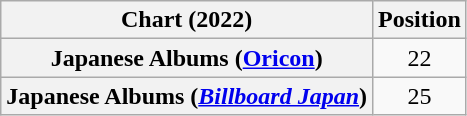<table class="wikitable sortable plainrowheaders">
<tr>
<th scope="col">Chart (2022)</th>
<th scope="col">Position</th>
</tr>
<tr>
<th scope="row">Japanese Albums (<a href='#'>Oricon</a>)</th>
<td align="center">22</td>
</tr>
<tr>
<th scope="row">Japanese Albums (<em><a href='#'>Billboard Japan</a></em>)</th>
<td align="center">25</td>
</tr>
</table>
